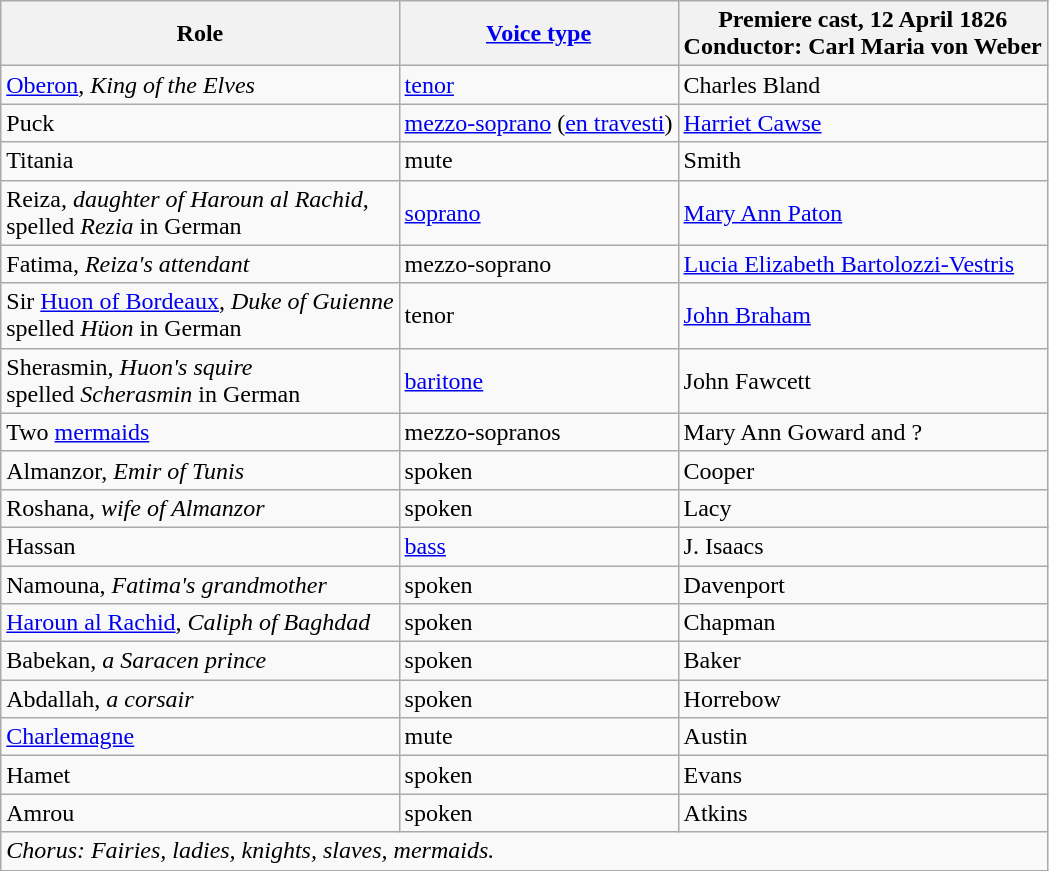<table class="wikitable">
<tr>
<th>Role</th>
<th><a href='#'>Voice type</a></th>
<th>Premiere cast, 12 April 1826 <br>Conductor: Carl Maria von Weber</th>
</tr>
<tr>
<td><a href='#'>Oberon</a>, <em>King of the Elves</em></td>
<td><a href='#'>tenor</a></td>
<td>Charles Bland</td>
</tr>
<tr>
<td>Puck</td>
<td><a href='#'>mezzo-soprano</a> (<a href='#'>en travesti</a>)</td>
<td><a href='#'>Harriet Cawse</a></td>
</tr>
<tr>
<td>Titania</td>
<td>mute</td>
<td>Smith</td>
</tr>
<tr>
<td>Reiza, <em>daughter of Haroun al Rachid</em>,<br>spelled <em>Rezia</em> in German</td>
<td><a href='#'>soprano</a></td>
<td><a href='#'>Mary Ann Paton</a></td>
</tr>
<tr>
<td>Fatima, <em>Reiza's attendant</em></td>
<td>mezzo-soprano</td>
<td><a href='#'>Lucia Elizabeth Bartolozzi-Vestris</a></td>
</tr>
<tr>
<td>Sir <a href='#'>Huon of Bordeaux</a>, <em>Duke of Guienne</em><br>spelled <em>Hüon</em> in German</td>
<td>tenor</td>
<td><a href='#'>John Braham</a></td>
</tr>
<tr>
<td>Sherasmin, <em>Huon's squire</em><br>spelled <em>Scherasmin</em> in German</td>
<td><a href='#'>baritone</a></td>
<td>John Fawcett</td>
</tr>
<tr>
<td>Two <a href='#'>mermaids</a></td>
<td>mezzo-sopranos</td>
<td>Mary Ann Goward and ?</td>
</tr>
<tr>
<td>Almanzor, <em>Emir of Tunis</em></td>
<td>spoken</td>
<td>Cooper</td>
</tr>
<tr>
<td>Roshana, <em>wife of Almanzor</em></td>
<td>spoken</td>
<td>Lacy</td>
</tr>
<tr>
<td>Hassan</td>
<td><a href='#'>bass</a></td>
<td>J. Isaacs</td>
</tr>
<tr>
<td>Namouna, <em>Fatima's grandmother</em></td>
<td>spoken</td>
<td>Davenport</td>
</tr>
<tr>
<td><a href='#'>Haroun al Rachid</a>, <em>Caliph of Baghdad</em></td>
<td>spoken</td>
<td>Chapman</td>
</tr>
<tr>
<td>Babekan, <em>a Saracen prince</em></td>
<td>spoken</td>
<td>Baker</td>
</tr>
<tr>
<td>Abdallah, <em>a corsair</em></td>
<td>spoken</td>
<td>Horrebow</td>
</tr>
<tr>
<td><a href='#'>Charlemagne</a></td>
<td>mute</td>
<td>Austin</td>
</tr>
<tr>
<td>Hamet</td>
<td>spoken</td>
<td>Evans</td>
</tr>
<tr>
<td>Amrou</td>
<td>spoken</td>
<td>Atkins</td>
</tr>
<tr>
<td colspan="3"><em>Chorus: Fairies, ladies, knights, slaves, mermaids.</em></td>
</tr>
</table>
